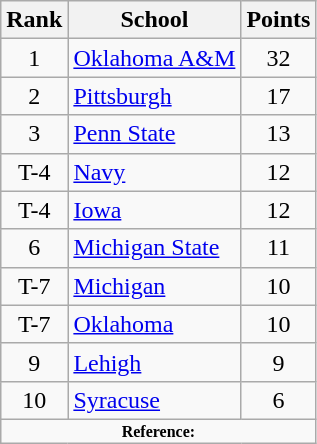<table class="wikitable" style="text-align:center">
<tr>
<th>Rank</th>
<th>School</th>
<th>Points</th>
</tr>
<tr>
<td>1</td>
<td align=left><a href='#'>Oklahoma A&M</a></td>
<td>32</td>
</tr>
<tr>
<td>2</td>
<td align=left><a href='#'>Pittsburgh</a></td>
<td>17</td>
</tr>
<tr>
<td>3</td>
<td align=left><a href='#'>Penn State</a></td>
<td>13</td>
</tr>
<tr>
<td>T-4</td>
<td align=left><a href='#'>Navy</a></td>
<td>12</td>
</tr>
<tr>
<td>T-4</td>
<td align=left><a href='#'>Iowa</a></td>
<td>12</td>
</tr>
<tr>
<td>6</td>
<td align=left><a href='#'>Michigan State</a></td>
<td>11</td>
</tr>
<tr>
<td>T-7</td>
<td align=left><a href='#'>Michigan</a></td>
<td>10</td>
</tr>
<tr>
<td>T-7</td>
<td align=left><a href='#'>Oklahoma</a></td>
<td>10</td>
</tr>
<tr>
<td>9</td>
<td align=left><a href='#'>Lehigh</a></td>
<td>9</td>
</tr>
<tr>
<td>10</td>
<td align=left><a href='#'>Syracuse</a></td>
<td>6</td>
</tr>
<tr>
<td colspan="3"  style="font-size:8pt; text-align:center;"><strong>Reference:</strong></td>
</tr>
</table>
